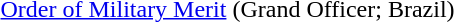<table>
<tr>
<td></td>
<td><a href='#'>Order of Military Merit</a> (Grand Officer; Brazil)</td>
</tr>
</table>
